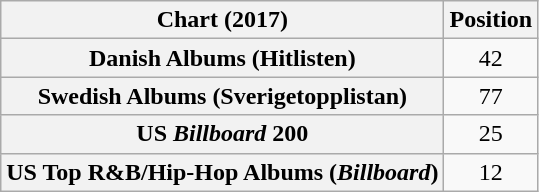<table class="wikitable sortable plainrowheaders" style="text-align:center">
<tr>
<th scope="col">Chart (2017)</th>
<th scope="col">Position</th>
</tr>
<tr>
<th scope="row">Danish Albums (Hitlisten)</th>
<td>42</td>
</tr>
<tr>
<th scope="row">Swedish Albums (Sverigetopplistan)</th>
<td>77</td>
</tr>
<tr>
<th scope="row">US <em>Billboard</em> 200</th>
<td>25</td>
</tr>
<tr>
<th scope="row">US Top R&B/Hip-Hop Albums (<em>Billboard</em>)</th>
<td>12</td>
</tr>
</table>
